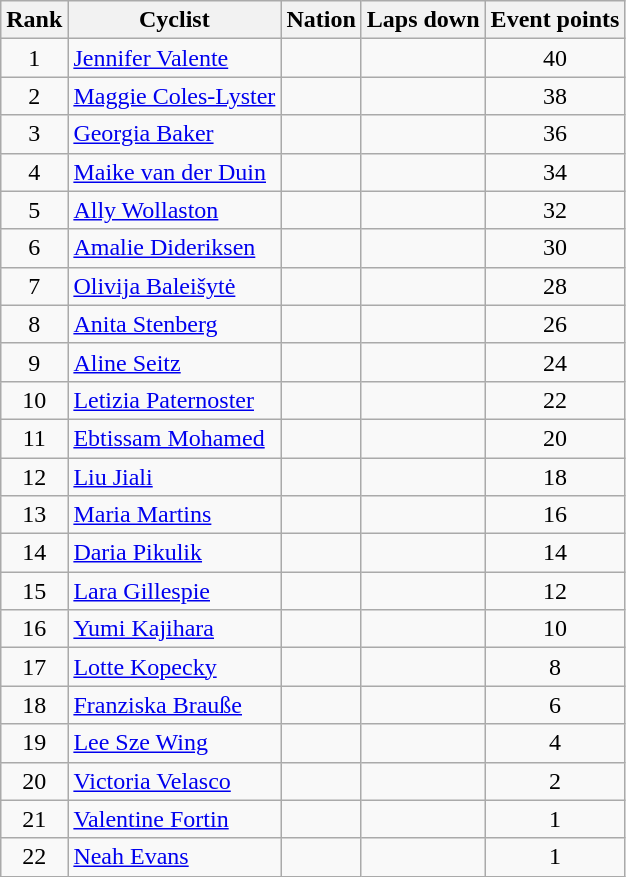<table class="wikitable sortable" style="text-align:center">
<tr>
<th>Rank</th>
<th>Cyclist</th>
<th>Nation</th>
<th>Laps down</th>
<th>Event points</th>
</tr>
<tr>
<td>1</td>
<td align=left><a href='#'>Jennifer Valente</a></td>
<td align=left></td>
<td></td>
<td>40</td>
</tr>
<tr>
<td>2</td>
<td align=left><a href='#'>Maggie Coles-Lyster</a></td>
<td align=left></td>
<td></td>
<td>38</td>
</tr>
<tr>
<td>3</td>
<td align=left><a href='#'>Georgia Baker</a></td>
<td align=left></td>
<td></td>
<td>36</td>
</tr>
<tr>
<td>4</td>
<td align=left><a href='#'>Maike van der Duin</a></td>
<td align=left></td>
<td></td>
<td>34</td>
</tr>
<tr>
<td>5</td>
<td align=left><a href='#'>Ally Wollaston</a></td>
<td align=left></td>
<td></td>
<td>32</td>
</tr>
<tr>
<td>6</td>
<td align=left><a href='#'>Amalie Dideriksen</a></td>
<td align=left></td>
<td></td>
<td>30</td>
</tr>
<tr>
<td>7</td>
<td align=left><a href='#'>Olivija Baleišytė</a></td>
<td align=left></td>
<td></td>
<td>28</td>
</tr>
<tr>
<td>8</td>
<td align=left><a href='#'>Anita Stenberg</a></td>
<td align=left></td>
<td></td>
<td>26</td>
</tr>
<tr>
<td>9</td>
<td align=left><a href='#'>Aline Seitz</a></td>
<td align=left></td>
<td></td>
<td>24</td>
</tr>
<tr>
<td>10</td>
<td align=left><a href='#'>Letizia Paternoster</a></td>
<td align=left></td>
<td></td>
<td>22</td>
</tr>
<tr>
<td>11</td>
<td align=left><a href='#'>Ebtissam Mohamed</a></td>
<td align=left></td>
<td></td>
<td>20</td>
</tr>
<tr>
<td>12</td>
<td align=left><a href='#'>Liu Jiali</a></td>
<td align=left></td>
<td></td>
<td>18</td>
</tr>
<tr>
<td>13</td>
<td align=left><a href='#'>Maria Martins</a></td>
<td align=left></td>
<td></td>
<td>16</td>
</tr>
<tr>
<td>14</td>
<td align="left"><a href='#'>Daria Pikulik</a></td>
<td align=left></td>
<td></td>
<td>14</td>
</tr>
<tr>
<td>15</td>
<td align="left"><a href='#'>Lara Gillespie</a></td>
<td align=left></td>
<td></td>
<td>12</td>
</tr>
<tr>
<td>16</td>
<td align="left"><a href='#'>Yumi Kajihara</a></td>
<td align=left></td>
<td></td>
<td>10</td>
</tr>
<tr>
<td>17</td>
<td align="left"><a href='#'>Lotte Kopecky</a></td>
<td align=left></td>
<td></td>
<td>8</td>
</tr>
<tr>
<td>18</td>
<td align="left"><a href='#'>Franziska Brauße</a></td>
<td align=left></td>
<td></td>
<td>6</td>
</tr>
<tr>
<td>19</td>
<td align="left"><a href='#'>Lee Sze Wing</a></td>
<td align=left></td>
<td></td>
<td>4</td>
</tr>
<tr>
<td>20</td>
<td align="left"><a href='#'>Victoria Velasco</a></td>
<td align=left></td>
<td></td>
<td>2</td>
</tr>
<tr>
<td>21</td>
<td align="left"><a href='#'>Valentine Fortin</a></td>
<td align=left></td>
<td></td>
<td>1</td>
</tr>
<tr>
<td>22</td>
<td align="left"><a href='#'>Neah Evans</a></td>
<td align=left></td>
<td></td>
<td>1</td>
</tr>
</table>
